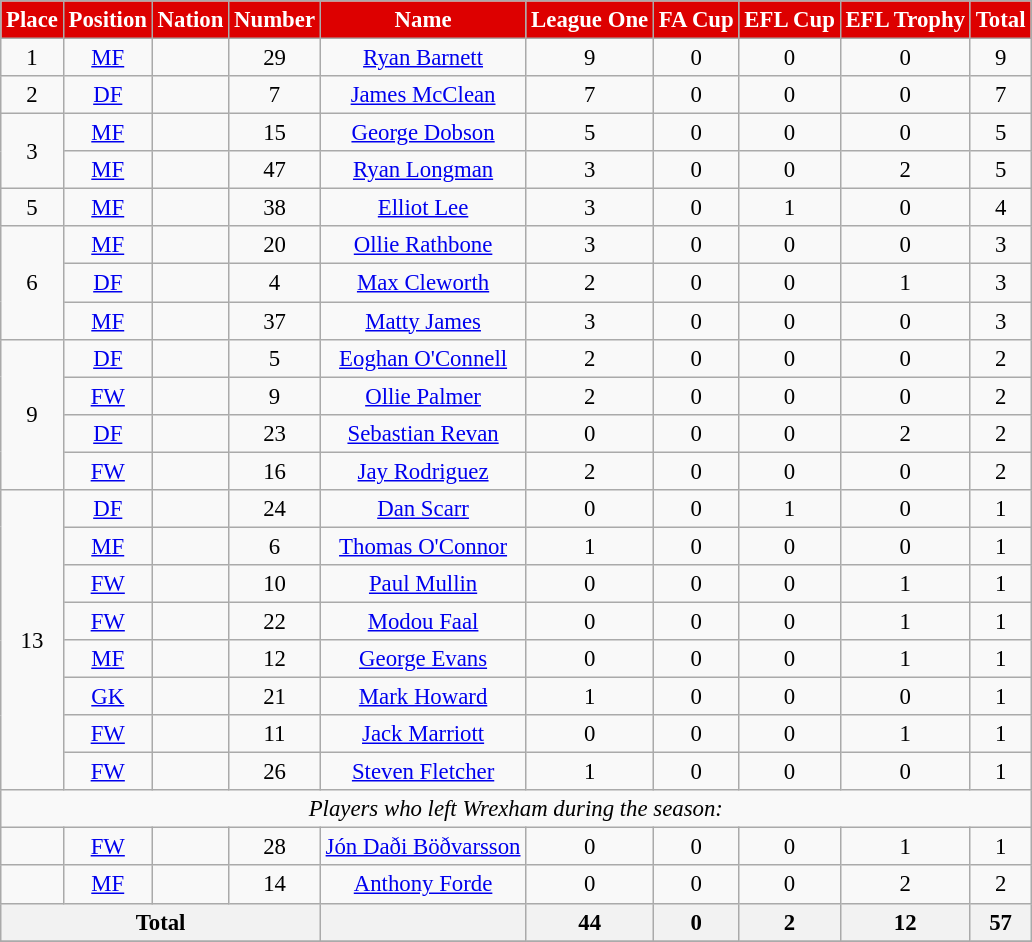<table class="wikitable sortable" style="font-size: 95%; text-align: center">
<tr>
<th style="background:#d00; color:white; text-align:center;"!width=80>Place</th>
<th style="background:#d00; color:white; text-align:center;"!width=80>Position</th>
<th style="background:#d00; color:white; text-align:center;"!width=80>Nation</th>
<th style="background:#d00; color:white; text-align:center;"!width=80>Number</th>
<th style="background:#d00; color:white; text-align:center;"!width=150>Name</th>
<th style="background:#d00; color:white; text-align:center;"!width=150>League One</th>
<th style="background:#d00; color:white; text-align:center;"!width=150>FA Cup</th>
<th style="background:#d00; color:white; text-align:center;"!width=150>EFL Cup</th>
<th style="background:#d00; color:white; text-align:center;"!width=150>EFL Trophy</th>
<th style="background:#d00; color:white; text-align:center;"!width=80>Total</th>
</tr>
<tr>
<td rowspan=1>1</td>
<td><a href='#'>MF</a></td>
<td></td>
<td>29</td>
<td><a href='#'>Ryan Barnett</a></td>
<td>9</td>
<td>0</td>
<td>0</td>
<td>0</td>
<td>9</td>
</tr>
<tr>
<td rowspan=1>2</td>
<td><a href='#'>DF</a></td>
<td></td>
<td>7</td>
<td><a href='#'>James McClean</a></td>
<td>7</td>
<td>0</td>
<td>0</td>
<td>0</td>
<td>7</td>
</tr>
<tr>
<td rowspan=2>3</td>
<td><a href='#'>MF</a></td>
<td></td>
<td>15</td>
<td><a href='#'>George Dobson</a></td>
<td>5</td>
<td>0</td>
<td>0</td>
<td>0</td>
<td>5</td>
</tr>
<tr>
<td><a href='#'>MF</a></td>
<td></td>
<td>47</td>
<td><a href='#'>Ryan Longman</a></td>
<td>3</td>
<td>0</td>
<td>0</td>
<td>2</td>
<td>5</td>
</tr>
<tr>
<td rowspan=1>5</td>
<td><a href='#'>MF</a></td>
<td></td>
<td>38</td>
<td><a href='#'>Elliot Lee</a></td>
<td>3</td>
<td>0</td>
<td>1</td>
<td>0</td>
<td>4</td>
</tr>
<tr>
<td rowspan=3>6</td>
<td><a href='#'>MF</a></td>
<td></td>
<td>20</td>
<td><a href='#'>Ollie Rathbone</a></td>
<td>3</td>
<td>0</td>
<td>0</td>
<td>0</td>
<td>3</td>
</tr>
<tr>
<td><a href='#'>DF</a></td>
<td></td>
<td>4</td>
<td><a href='#'>Max Cleworth</a></td>
<td>2</td>
<td>0</td>
<td>0</td>
<td>1</td>
<td>3</td>
</tr>
<tr>
<td><a href='#'>MF</a></td>
<td></td>
<td>37</td>
<td><a href='#'>Matty James</a></td>
<td>3</td>
<td>0</td>
<td>0</td>
<td>0</td>
<td>3</td>
</tr>
<tr>
<td rowspan=4>9</td>
<td><a href='#'>DF</a></td>
<td></td>
<td>5</td>
<td><a href='#'>Eoghan O'Connell</a></td>
<td>2</td>
<td>0</td>
<td>0</td>
<td>0</td>
<td>2</td>
</tr>
<tr>
<td><a href='#'>FW</a></td>
<td></td>
<td>9</td>
<td><a href='#'>Ollie Palmer</a></td>
<td>2</td>
<td>0</td>
<td>0</td>
<td>0</td>
<td>2</td>
</tr>
<tr>
<td><a href='#'>DF</a></td>
<td></td>
<td>23</td>
<td><a href='#'>Sebastian Revan</a></td>
<td>0</td>
<td>0</td>
<td>0</td>
<td>2</td>
<td>2</td>
</tr>
<tr>
<td><a href='#'>FW</a></td>
<td></td>
<td>16</td>
<td><a href='#'>Jay Rodriguez</a></td>
<td>2</td>
<td>0</td>
<td>0</td>
<td>0</td>
<td>2</td>
</tr>
<tr>
<td rowspan=8>13</td>
<td><a href='#'>DF</a></td>
<td></td>
<td>24</td>
<td><a href='#'>Dan Scarr</a></td>
<td>0</td>
<td>0</td>
<td>1</td>
<td>0</td>
<td>1</td>
</tr>
<tr>
<td><a href='#'>MF</a></td>
<td></td>
<td>6</td>
<td><a href='#'>Thomas O'Connor</a></td>
<td>1</td>
<td>0</td>
<td>0</td>
<td>0</td>
<td>1</td>
</tr>
<tr>
<td><a href='#'>FW</a></td>
<td></td>
<td>10</td>
<td><a href='#'>Paul Mullin</a></td>
<td>0</td>
<td>0</td>
<td>0</td>
<td>1</td>
<td>1</td>
</tr>
<tr>
<td><a href='#'>FW</a></td>
<td></td>
<td>22</td>
<td><a href='#'>Modou Faal</a></td>
<td>0</td>
<td>0</td>
<td>0</td>
<td>1</td>
<td>1</td>
</tr>
<tr>
<td><a href='#'>MF</a></td>
<td></td>
<td>12</td>
<td><a href='#'>George Evans</a></td>
<td>0</td>
<td>0</td>
<td>0</td>
<td>1</td>
<td>1</td>
</tr>
<tr>
<td><a href='#'>GK</a></td>
<td></td>
<td>21</td>
<td><a href='#'>Mark Howard</a></td>
<td>1</td>
<td>0</td>
<td>0</td>
<td>0</td>
<td>1</td>
</tr>
<tr>
<td><a href='#'>FW</a></td>
<td></td>
<td>11</td>
<td><a href='#'>Jack Marriott</a></td>
<td>0</td>
<td>0</td>
<td>0</td>
<td>1</td>
<td>1</td>
</tr>
<tr>
<td><a href='#'>FW</a></td>
<td></td>
<td>26</td>
<td><a href='#'>Steven Fletcher</a></td>
<td>1</td>
<td>0</td>
<td>0</td>
<td>0</td>
<td>1</td>
</tr>
<tr>
<td colspan="14"><em>Players who left Wrexham during the season:</em></td>
</tr>
<tr>
<td></td>
<td><a href='#'>FW</a></td>
<td></td>
<td>28</td>
<td><a href='#'>Jón Daði Böðvarsson</a></td>
<td>0</td>
<td>0</td>
<td>0</td>
<td>1</td>
<td>1</td>
</tr>
<tr>
<td></td>
<td><a href='#'>MF</a></td>
<td></td>
<td>14</td>
<td><a href='#'>Anthony Forde</a></td>
<td>0</td>
<td>0</td>
<td>0</td>
<td>2</td>
<td>2</td>
</tr>
<tr>
<th colspan=4>Total</th>
<th></th>
<th>44</th>
<th>0</th>
<th>2</th>
<th>12</th>
<th>57</th>
</tr>
<tr>
</tr>
</table>
